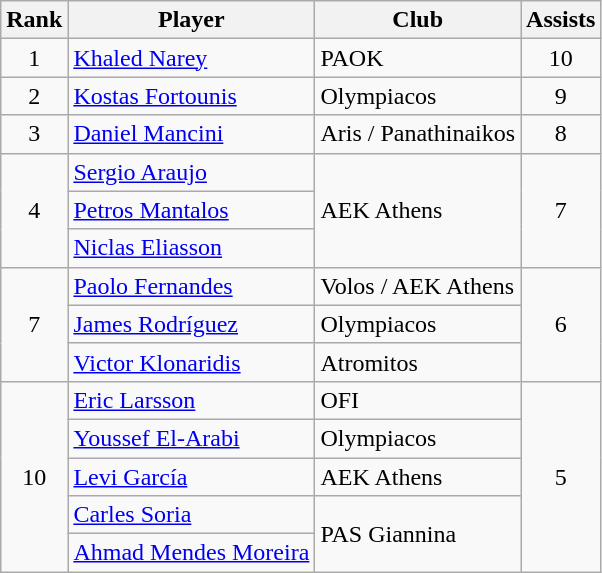<table class="wikitable sortable" style="text-align:center">
<tr>
<th>Rank</th>
<th>Player</th>
<th>Club</th>
<th>Assists</th>
</tr>
<tr>
<td>1</td>
<td align="left"> <a href='#'>Khaled Narey</a></td>
<td align="left">PAOK</td>
<td>10</td>
</tr>
<tr>
<td>2</td>
<td align="left"> <a href='#'>Kostas Fortounis</a></td>
<td align="left">Olympiacos</td>
<td>9</td>
</tr>
<tr>
<td>3</td>
<td align="left"> <a href='#'>Daniel Mancini</a></td>
<td align="left">Aris / Panathinaikos</td>
<td>8</td>
</tr>
<tr>
<td rowspan="3">4</td>
<td align="left"> <a href='#'>Sergio Araujo</a></td>
<td rowspan="3" align="left">AEK Athens</td>
<td rowspan="3">7</td>
</tr>
<tr>
<td align="left"> <a href='#'>Petros Mantalos</a></td>
</tr>
<tr>
<td align="left"> <a href='#'>Niclas Eliasson</a></td>
</tr>
<tr>
<td rowspan=3>7</td>
<td align="left"> <a href='#'>Paolo Fernandes</a></td>
<td align="left">Volos / AEK Athens</td>
<td rowspan=3>6</td>
</tr>
<tr>
<td align="left"> <a href='#'>James Rodríguez</a></td>
<td align="left">Olympiacos</td>
</tr>
<tr>
<td align="left"> <a href='#'>Victor Klonaridis</a></td>
<td align="left">Atromitos</td>
</tr>
<tr>
<td rowspan=5>10</td>
<td align="left"> <a href='#'>Eric Larsson</a></td>
<td align="left">OFI</td>
<td rowspan=5>5</td>
</tr>
<tr>
<td align="left"> <a href='#'>Youssef El-Arabi</a></td>
<td align="left">Olympiacos</td>
</tr>
<tr>
<td align="left"> <a href='#'>Levi García</a></td>
<td align="left">AEK Athens</td>
</tr>
<tr>
<td align="left"> <a href='#'>Carles Soria</a></td>
<td rowspan="2" align="left">PAS Giannina</td>
</tr>
<tr>
<td align="left"> <a href='#'>Ahmad Mendes Moreira</a></td>
</tr>
</table>
